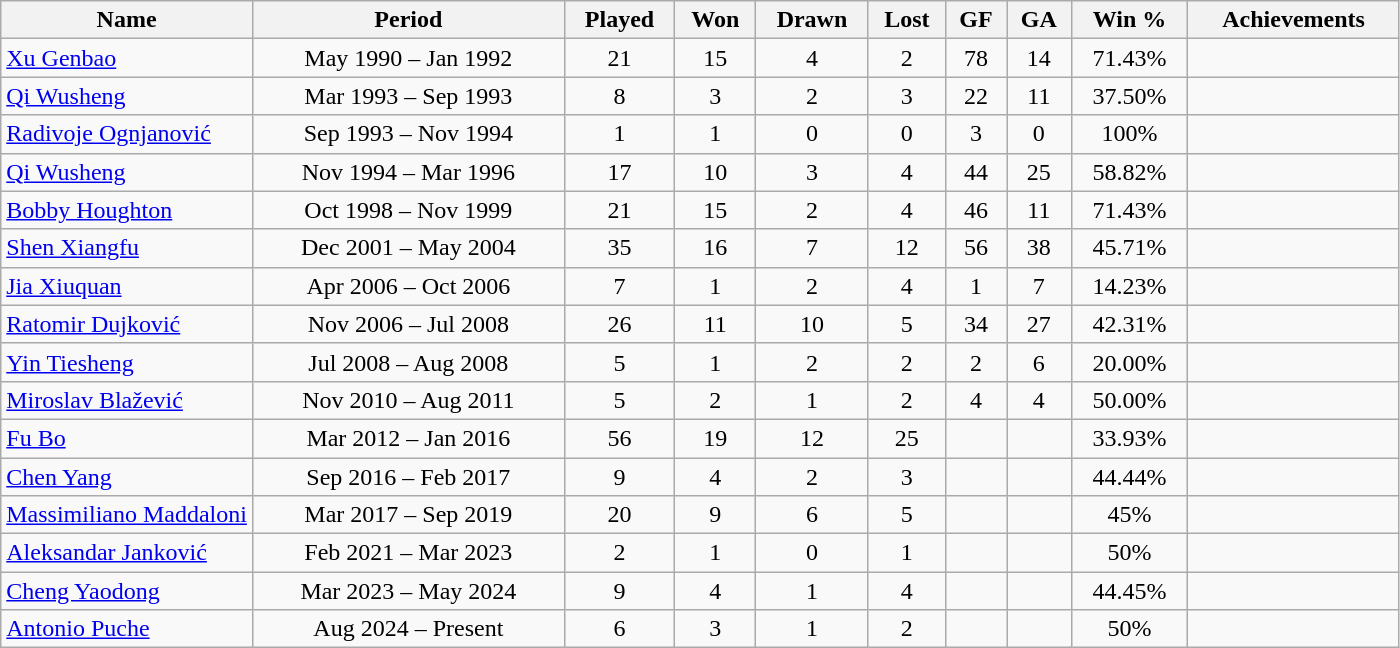<table class="wikitable sortable" style="text-align:center;">
<tr>
<th width=18%>Name</th>
<th>Period</th>
<th>Played</th>
<th>Won</th>
<th>Drawn</th>
<th>Lost</th>
<th>GF</th>
<th>GA</th>
<th>Win %</th>
<th>Achievements</th>
</tr>
<tr>
<td style="text-align: left;"> <a href='#'>Xu Genbao</a></td>
<td>May 1990 – Jan 1992</td>
<td>21</td>
<td>15</td>
<td>4</td>
<td>2</td>
<td>78</td>
<td>14</td>
<td>71.43%</td>
<td></td>
</tr>
<tr>
<td style="text-align: left;"> <a href='#'>Qi Wusheng</a></td>
<td>Mar 1993 – Sep 1993</td>
<td>8</td>
<td>3</td>
<td>2</td>
<td>3</td>
<td>22</td>
<td>11</td>
<td>37.50%</td>
<td></td>
</tr>
<tr>
<td style="text-align: left;"> <a href='#'>Radivoje Ognjanović</a></td>
<td>Sep 1993 – Nov 1994</td>
<td>1</td>
<td>1</td>
<td>0</td>
<td>0</td>
<td>3</td>
<td>0</td>
<td>100%</td>
<td></td>
</tr>
<tr>
<td style="text-align: left;"> <a href='#'>Qi Wusheng</a></td>
<td>Nov 1994 – Mar 1996</td>
<td>17</td>
<td>10</td>
<td>3</td>
<td>4</td>
<td>44</td>
<td>25</td>
<td>58.82%</td>
<td></td>
</tr>
<tr>
<td style="text-align: left;"> <a href='#'>Bobby Houghton</a></td>
<td>Oct 1998 – Nov 1999</td>
<td>21</td>
<td>15</td>
<td>2</td>
<td>4</td>
<td>46</td>
<td>11</td>
<td>71.43%</td>
<td></td>
</tr>
<tr>
<td style="text-align: left;"> <a href='#'>Shen Xiangfu</a></td>
<td>Dec 2001 – May 2004</td>
<td>35</td>
<td>16</td>
<td>7</td>
<td>12</td>
<td>56</td>
<td>38</td>
<td>45.71%</td>
<td></td>
</tr>
<tr>
<td style="text-align: left;"> <a href='#'>Jia Xiuquan</a></td>
<td>Apr 2006 – Oct 2006</td>
<td>7</td>
<td>1</td>
<td>2</td>
<td>4</td>
<td>1</td>
<td>7</td>
<td>14.23%</td>
<td></td>
</tr>
<tr>
<td style="text-align: left;"> <a href='#'>Ratomir Dujković</a></td>
<td>Nov 2006 – Jul 2008</td>
<td>26</td>
<td>11</td>
<td>10</td>
<td>5</td>
<td>34</td>
<td>27</td>
<td>42.31%</td>
<td></td>
</tr>
<tr>
<td style="text-align: left;"> <a href='#'>Yin Tiesheng</a></td>
<td>Jul 2008 – Aug 2008</td>
<td>5</td>
<td>1</td>
<td>2</td>
<td>2</td>
<td>2</td>
<td>6</td>
<td>20.00%</td>
<td></td>
</tr>
<tr>
<td style="text-align: left;"> <a href='#'>Miroslav Blažević</a></td>
<td>Nov 2010 – Aug 2011</td>
<td>5</td>
<td>2</td>
<td>1</td>
<td>2</td>
<td>4</td>
<td>4</td>
<td>50.00%</td>
<td></td>
</tr>
<tr>
<td style="text-align: left;"> <a href='#'>Fu Bo</a></td>
<td>Mar 2012 – Jan 2016</td>
<td>56</td>
<td>19</td>
<td>12</td>
<td>25</td>
<td></td>
<td></td>
<td>33.93%</td>
<td></td>
</tr>
<tr>
<td style="text-align: left;"> <a href='#'>Chen Yang</a></td>
<td>Sep 2016 – Feb 2017</td>
<td>9</td>
<td>4</td>
<td>2</td>
<td>3</td>
<td></td>
<td></td>
<td>44.44%</td>
<td></td>
</tr>
<tr>
<td style="text-align: left;"> <a href='#'>Massimiliano Maddaloni</a></td>
<td>Mar 2017 – Sep 2019</td>
<td>20</td>
<td>9</td>
<td>6</td>
<td>5</td>
<td></td>
<td></td>
<td>45%</td>
<td></td>
</tr>
<tr>
<td style="text-align: left;"> <a href='#'>Aleksandar Janković</a></td>
<td>Feb 2021 – Mar 2023</td>
<td>2</td>
<td>1</td>
<td>0</td>
<td>1</td>
<td></td>
<td></td>
<td>50%</td>
<td></td>
</tr>
<tr>
<td style="text-align: left;"> <a href='#'>Cheng Yaodong</a></td>
<td>Mar 2023 – May 2024</td>
<td>9</td>
<td>4</td>
<td>1</td>
<td>4</td>
<td></td>
<td></td>
<td>44.45%</td>
<td></td>
</tr>
<tr>
<td style="text-align: left;"> <a href='#'>Antonio Puche</a></td>
<td>Aug 2024 – Present</td>
<td>6</td>
<td>3</td>
<td>1</td>
<td>2</td>
<td></td>
<td></td>
<td>50%</td>
<td></td>
</tr>
</table>
